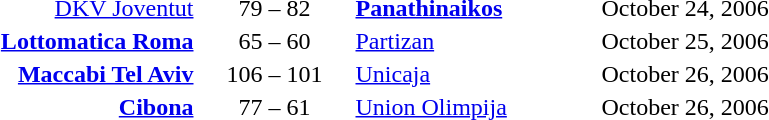<table style="text-align:center">
<tr>
<th width=160></th>
<th width=100></th>
<th width=160></th>
<th width=200></th>
</tr>
<tr>
<td align=right><a href='#'>DKV Joventut</a> </td>
<td>79 – 82</td>
<td align=left> <strong><a href='#'>Panathinaikos</a></strong></td>
<td align=left>October 24, 2006</td>
</tr>
<tr>
<td align=right><strong><a href='#'>Lottomatica Roma</a></strong> </td>
<td>65 – 60</td>
<td align=left> <a href='#'>Partizan</a></td>
<td align=left>October 25, 2006</td>
</tr>
<tr>
<td align=right><strong><a href='#'>Maccabi Tel Aviv</a></strong> </td>
<td>106 – 101</td>
<td align=left> <a href='#'>Unicaja</a></td>
<td align=left>October 26, 2006</td>
</tr>
<tr>
<td align=right><strong><a href='#'>Cibona</a></strong> </td>
<td>77 – 61</td>
<td align=left> <a href='#'>Union Olimpija</a></td>
<td align=left>October 26, 2006</td>
</tr>
</table>
